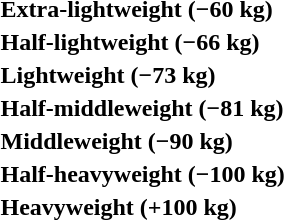<table>
<tr>
<th rowspan=2 style="text-align:left;">Extra-lightweight (−60 kg)</th>
<td rowspan=2></td>
<td rowspan=2></td>
<td></td>
</tr>
<tr>
<td></td>
</tr>
<tr>
<th rowspan=2 style="text-align:left;">Half-lightweight (−66 kg)</th>
<td rowspan=2></td>
<td rowspan=2></td>
<td></td>
</tr>
<tr>
<td></td>
</tr>
<tr>
<th rowspan=2 style="text-align:left;">Lightweight (−73 kg)</th>
<td rowspan=2></td>
<td rowspan=2></td>
<td></td>
</tr>
<tr>
<td></td>
</tr>
<tr>
<th rowspan=2 style="text-align:left;">Half-middleweight (−81 kg)</th>
<td rowspan=2></td>
<td rowspan=2></td>
<td></td>
</tr>
<tr>
<td></td>
</tr>
<tr>
<th rowspan=2 style="text-align:left;">Middleweight (−90 kg)</th>
<td rowspan=2></td>
<td rowspan=2></td>
<td></td>
</tr>
<tr>
<td></td>
</tr>
<tr>
<th rowspan=2 style="text-align:left;">Half-heavyweight (−100 kg)</th>
<td rowspan=2></td>
<td rowspan=2></td>
<td></td>
</tr>
<tr>
<td></td>
</tr>
<tr>
<th rowspan=2 style="text-align:left;">Heavyweight (+100 kg)</th>
<td rowspan=2></td>
<td rowspan=2></td>
<td></td>
</tr>
<tr>
<td></td>
</tr>
</table>
